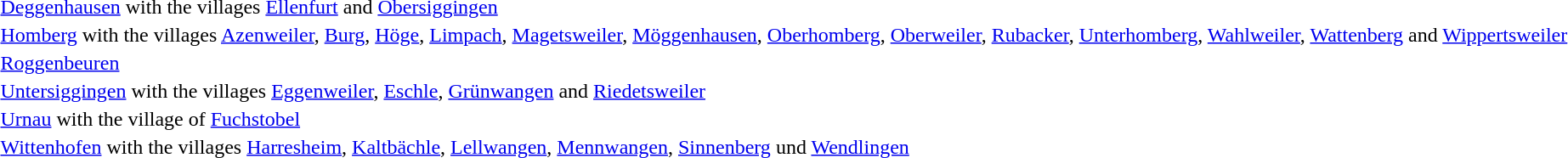<table>
<tr valign=top>
<td></td>
<td><a href='#'>Deggenhausen</a> with the villages <a href='#'>Ellenfurt</a> and <a href='#'>Obersiggingen</a></td>
</tr>
<tr valign=top>
<td></td>
<td><a href='#'>Homberg</a> with the villages <a href='#'>Azenweiler</a>, <a href='#'>Burg</a>, <a href='#'>Höge</a>, <a href='#'>Limpach</a>, <a href='#'>Magetsweiler</a>, <a href='#'>Möggenhausen</a>, <a href='#'>Oberhomberg</a>, <a href='#'>Oberweiler</a>, <a href='#'>Rubacker</a>, <a href='#'>Unterhomberg</a>, <a href='#'>Wahlweiler</a>, <a href='#'>Wattenberg</a> and <a href='#'>Wippertsweiler</a></td>
</tr>
<tr valign=top>
<td></td>
<td><a href='#'>Roggenbeuren</a></td>
</tr>
<tr valign=top>
<td></td>
<td><a href='#'>Untersiggingen</a> with the villages <a href='#'>Eggenweiler</a>, <a href='#'>Eschle</a>, <a href='#'>Grünwangen</a> and <a href='#'>Riedetsweiler</a></td>
</tr>
<tr valign=top>
<td></td>
<td><a href='#'>Urnau</a> with the village of <a href='#'>Fuchstobel</a></td>
</tr>
<tr valign=top>
<td></td>
<td><a href='#'>Wittenhofen</a> with the villages <a href='#'>Harresheim</a>, <a href='#'>Kaltbächle</a>, <a href='#'>Lellwangen</a>, <a href='#'>Mennwangen</a>, <a href='#'>Sinnenberg</a> und <a href='#'>Wendlingen</a></td>
</tr>
</table>
